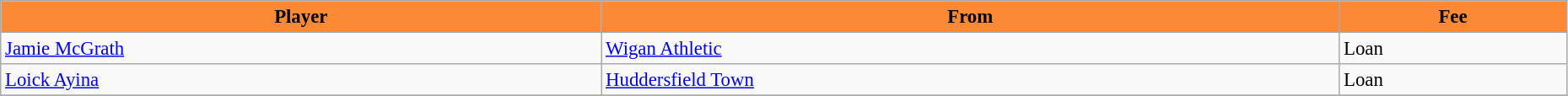<table class="wikitable" style="text-align:left; font-size:95%;width:98%;">
<tr>
<th style="background:#FC8936; color:black;">Player</th>
<th style="background:#FC8936; color:black;">From</th>
<th style="background:#FC8936; color:black;">Fee</th>
</tr>
<tr>
<td> <a href='#'>Jamie McGrath</a></td>
<td> <a href='#'>Wigan Athletic</a></td>
<td>Loan</td>
</tr>
<tr>
<td> <a href='#'>Loick Ayina</a></td>
<td> <a href='#'>Huddersfield Town</a></td>
<td>Loan</td>
</tr>
<tr>
</tr>
</table>
